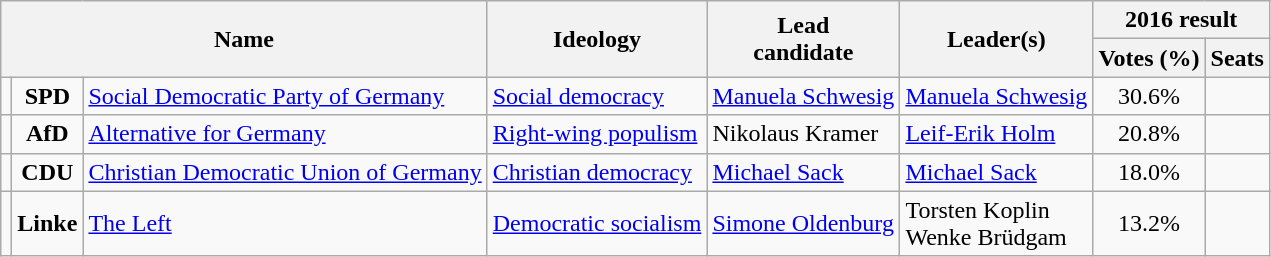<table class="wikitable">
<tr>
<th rowspan=2 colspan=3>Name</th>
<th rowspan=2>Ideology</th>
<th rowspan=2>Lead<br>candidate</th>
<th rowspan=2>Leader(s)</th>
<th colspan=2>2016 result</th>
</tr>
<tr>
<th>Votes (%)</th>
<th>Seats</th>
</tr>
<tr>
<td bgcolor=></td>
<td align=center><strong>SPD</strong></td>
<td><a href='#'>Social Democratic Party of Germany</a><br></td>
<td><a href='#'>Social democracy</a></td>
<td><a href='#'>Manuela Schwesig</a></td>
<td><a href='#'>Manuela Schwesig</a></td>
<td align=center>30.6%</td>
<td></td>
</tr>
<tr>
<td bgcolor=></td>
<td align=center><strong>AfD</strong></td>
<td><a href='#'>Alternative for Germany</a><br></td>
<td><a href='#'>Right-wing populism</a></td>
<td>Nikolaus Kramer</td>
<td><a href='#'>Leif-Erik Holm</a></td>
<td align=center>20.8%</td>
<td></td>
</tr>
<tr>
<td bgcolor=></td>
<td align=center><strong>CDU</strong></td>
<td><a href='#'>Christian Democratic Union of Germany</a><br></td>
<td><a href='#'>Christian democracy</a></td>
<td><a href='#'>Michael Sack</a></td>
<td><a href='#'>Michael Sack</a></td>
<td align=center>18.0%</td>
<td></td>
</tr>
<tr>
<td bgcolor=></td>
<td align=center><strong>Linke</strong></td>
<td><a href='#'>The Left</a><br></td>
<td><a href='#'>Democratic socialism</a></td>
<td><a href='#'>Simone Oldenburg</a></td>
<td>Torsten Koplin<br>Wenke Brüdgam</td>
<td align=center>13.2%</td>
<td></td>
</tr>
</table>
